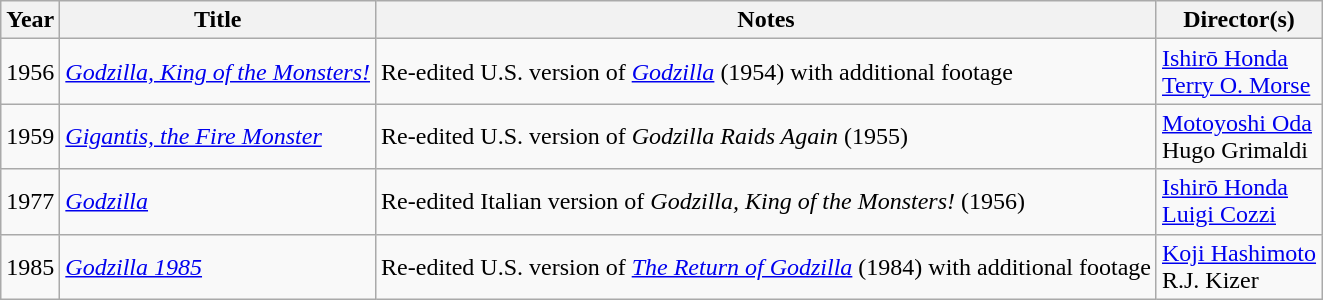<table class="wikitable">
<tr>
<th>Year</th>
<th>Title</th>
<th>Notes</th>
<th>Director(s)</th>
</tr>
<tr>
<td>1956</td>
<td><em><a href='#'>Godzilla, King of the Monsters!</a></em></td>
<td>Re-edited U.S. version of <em><a href='#'>Godzilla</a></em> (1954) with additional footage</td>
<td><a href='#'>Ishirō Honda</a><br><a href='#'>Terry O. Morse</a></td>
</tr>
<tr>
<td>1959</td>
<td><em><a href='#'>Gigantis, the Fire Monster</a></em></td>
<td>Re-edited U.S. version of <em>Godzilla Raids Again</em> (1955)</td>
<td><a href='#'>Motoyoshi Oda</a><br>Hugo Grimaldi</td>
</tr>
<tr>
<td>1977</td>
<td><em><a href='#'>Godzilla</a></em></td>
<td>Re-edited Italian version of <em>Godzilla, King of the Monsters!</em> (1956)</td>
<td><a href='#'>Ishirō Honda</a><br><a href='#'>Luigi Cozzi</a></td>
</tr>
<tr>
<td>1985</td>
<td><em><a href='#'>Godzilla 1985</a></em></td>
<td>Re-edited U.S. version of <em><a href='#'>The Return of Godzilla</a></em> (1984) with additional footage</td>
<td><a href='#'>Koji Hashimoto</a><br>R.J. Kizer</td>
</tr>
</table>
